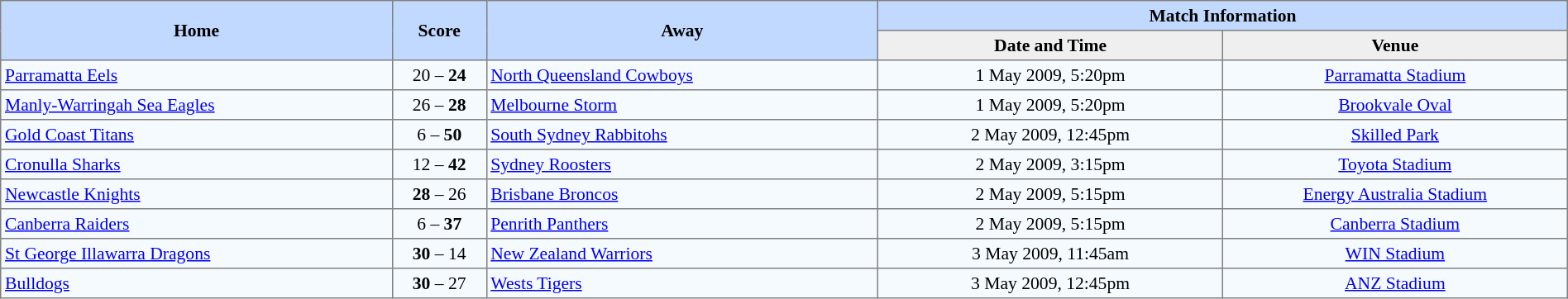<table border="1" cellpadding="3" cellspacing="0" style="border-collapse:collapse; font-size:90%; text-align:center; width:100%;">
<tr style="background:#c1d8ff;">
<th rowspan="2" style="width:25%;">Home</th>
<th rowspan="2" style="width:6%;">Score</th>
<th rowspan="2" style="width:25%;">Away</th>
<th colspan=6>Match Information</th>
</tr>
<tr style="background:#efefef;">
<th width=22%>Date and Time</th>
<th width=22%>Venue</th>
</tr>
<tr style="text-align:center; background:#f5faff;">
<td align=left> <a href='#'>Parramatta Eels</a></td>
<td>20 – <strong>24</strong></td>
<td align=left> <a href='#'>North Queensland Cowboys</a></td>
<td>1 May 2009, 5:20pm</td>
<td><a href='#'>Parramatta Stadium</a></td>
</tr>
<tr style="text-align:center; background:#f5faff;">
<td align=left> <a href='#'>Manly-Warringah Sea Eagles</a></td>
<td>26 – <strong>28</strong></td>
<td align=left> <a href='#'>Melbourne Storm</a></td>
<td>1 May 2009, 5:20pm</td>
<td><a href='#'>Brookvale Oval</a></td>
</tr>
<tr style="text-align:center; background:#f5faff;">
<td align=left> <a href='#'>Gold Coast Titans</a></td>
<td>6 – <strong>50</strong></td>
<td align=left> <a href='#'>South Sydney Rabbitohs</a></td>
<td>2 May 2009, 12:45pm</td>
<td><a href='#'>Skilled Park</a></td>
</tr>
<tr style="text-align:center; background:#f5faff;">
<td align=left> <a href='#'>Cronulla Sharks</a></td>
<td>12 – <strong>42</strong></td>
<td align=left> <a href='#'>Sydney Roosters</a></td>
<td>2 May 2009, 3:15pm</td>
<td><a href='#'>Toyota Stadium</a></td>
</tr>
<tr style="text-align:center; background:#f5faff;">
<td align=left> <a href='#'>Newcastle Knights</a></td>
<td><strong>28</strong> – 26</td>
<td align=left> <a href='#'>Brisbane Broncos</a></td>
<td>2 May 2009, 5:15pm</td>
<td><a href='#'>Energy Australia Stadium</a></td>
</tr>
<tr style="text-align:center; background:#f5faff;">
<td align=left> <a href='#'>Canberra Raiders</a></td>
<td>6 – <strong>37</strong></td>
<td align=left> <a href='#'>Penrith Panthers</a></td>
<td>2 May 2009, 5:15pm</td>
<td><a href='#'>Canberra Stadium</a></td>
</tr>
<tr style="text-align:center; background:#f5faff;">
<td align=left> <a href='#'>St George Illawarra Dragons</a></td>
<td><strong>30</strong> – 14</td>
<td align=left> <a href='#'>New Zealand Warriors</a></td>
<td>3 May 2009, 11:45am</td>
<td><a href='#'>WIN Stadium</a></td>
</tr>
<tr style="text-align:center; background:#f5faff;">
<td align=left> <a href='#'>Bulldogs</a></td>
<td><strong>30</strong> – 27</td>
<td align=left> <a href='#'>Wests Tigers</a></td>
<td>3 May 2009, 12:45pm</td>
<td><a href='#'>ANZ Stadium</a></td>
</tr>
</table>
